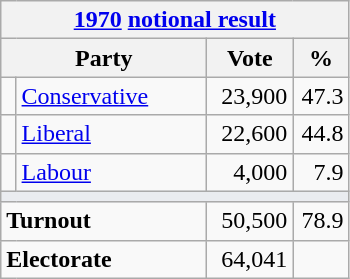<table class="wikitable">
<tr>
<th colspan="4"><a href='#'>1970</a> <a href='#'>notional result</a></th>
</tr>
<tr>
<th bgcolor="#DDDDFF" width="130px" colspan="2">Party</th>
<th bgcolor="#DDDDFF" width="50px">Vote</th>
<th bgcolor="#DDDDFF" width="30px">%</th>
</tr>
<tr>
<td></td>
<td><a href='#'>Conservative</a></td>
<td align=right>23,900</td>
<td align=right>47.3</td>
</tr>
<tr>
<td></td>
<td><a href='#'>Liberal</a></td>
<td align=right>22,600</td>
<td align=right>44.8</td>
</tr>
<tr>
<td></td>
<td><a href='#'>Labour</a></td>
<td align=right>4,000</td>
<td align=right>7.9</td>
</tr>
<tr>
<td colspan="4" bgcolor="#EAECF0"></td>
</tr>
<tr>
<td colspan="2"><strong>Turnout</strong></td>
<td align=right>50,500</td>
<td align=right>78.9</td>
</tr>
<tr>
<td colspan="2"><strong>Electorate</strong></td>
<td align=right>64,041</td>
</tr>
</table>
